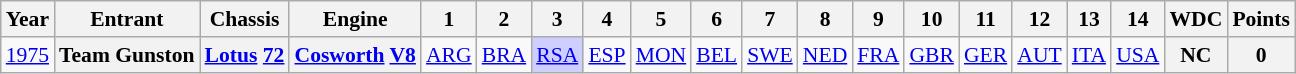<table class="wikitable" style="text-align:center; font-size:90%">
<tr>
<th>Year</th>
<th>Entrant</th>
<th>Chassis</th>
<th>Engine</th>
<th>1</th>
<th>2</th>
<th>3</th>
<th>4</th>
<th>5</th>
<th>6</th>
<th>7</th>
<th>8</th>
<th>9</th>
<th>10</th>
<th>11</th>
<th>12</th>
<th>13</th>
<th>14</th>
<th>WDC</th>
<th>Points</th>
</tr>
<tr>
<td><a href='#'>1975</a></td>
<th>Team Gunston</th>
<th><a href='#'>Lotus</a> <a href='#'>72</a></th>
<th><a href='#'>Cosworth</a> <a href='#'>V8</a></th>
<td><a href='#'>ARG</a></td>
<td><a href='#'>BRA</a></td>
<td style="background:#CFCFFF;"><a href='#'>RSA</a><br></td>
<td><a href='#'>ESP</a></td>
<td><a href='#'>MON</a></td>
<td><a href='#'>BEL</a></td>
<td><a href='#'>SWE</a></td>
<td><a href='#'>NED</a></td>
<td><a href='#'>FRA</a></td>
<td><a href='#'>GBR</a></td>
<td><a href='#'>GER</a></td>
<td><a href='#'>AUT</a></td>
<td><a href='#'>ITA</a></td>
<td><a href='#'>USA</a></td>
<th>NC</th>
<th>0</th>
</tr>
</table>
